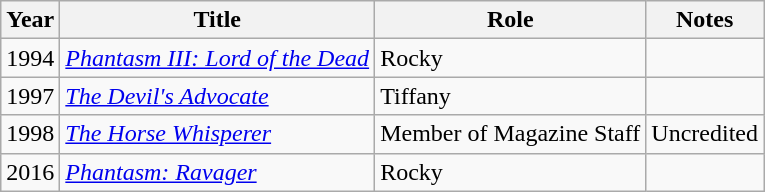<table class="wikitable">
<tr>
<th>Year</th>
<th>Title</th>
<th>Role</th>
<th>Notes</th>
</tr>
<tr>
<td>1994</td>
<td><em><a href='#'>Phantasm III: Lord of the Dead</a></em></td>
<td>Rocky</td>
<td></td>
</tr>
<tr>
<td>1997</td>
<td><em><a href='#'>The Devil's Advocate</a></em></td>
<td>Tiffany</td>
<td></td>
</tr>
<tr>
<td>1998</td>
<td><em><a href='#'>The Horse Whisperer</a></em></td>
<td>Member of Magazine Staff</td>
<td>Uncredited</td>
</tr>
<tr>
<td>2016</td>
<td><em><a href='#'>Phantasm: Ravager</a></em></td>
<td>Rocky</td>
<td></td>
</tr>
</table>
